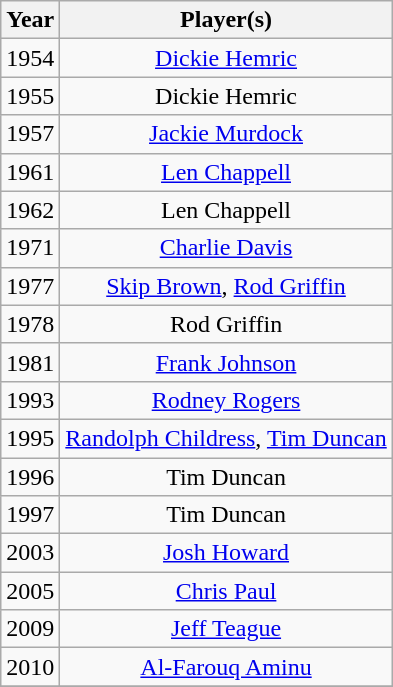<table class="wikitable" style="text-align: center;">
<tr>
<th>Year</th>
<th>Player(s)</th>
</tr>
<tr>
<td>1954</td>
<td><a href='#'>Dickie Hemric</a></td>
</tr>
<tr>
<td>1955</td>
<td>Dickie Hemric</td>
</tr>
<tr>
<td>1957</td>
<td><a href='#'>Jackie Murdock</a></td>
</tr>
<tr>
<td>1961</td>
<td><a href='#'>Len Chappell</a></td>
</tr>
<tr>
<td>1962</td>
<td>Len Chappell</td>
</tr>
<tr>
<td>1971</td>
<td><a href='#'>Charlie Davis</a></td>
</tr>
<tr>
<td>1977</td>
<td><a href='#'>Skip Brown</a>, <a href='#'>Rod Griffin</a></td>
</tr>
<tr>
<td>1978</td>
<td>Rod Griffin</td>
</tr>
<tr>
<td>1981</td>
<td><a href='#'>Frank Johnson</a></td>
</tr>
<tr>
<td>1993</td>
<td><a href='#'>Rodney Rogers</a></td>
</tr>
<tr>
<td>1995</td>
<td><a href='#'>Randolph Childress</a>, <a href='#'>Tim Duncan</a></td>
</tr>
<tr>
<td>1996</td>
<td>Tim Duncan</td>
</tr>
<tr>
<td>1997</td>
<td>Tim Duncan</td>
</tr>
<tr>
<td>2003</td>
<td><a href='#'>Josh Howard</a></td>
</tr>
<tr>
<td>2005</td>
<td><a href='#'>Chris Paul</a></td>
</tr>
<tr>
<td>2009</td>
<td><a href='#'>Jeff Teague</a></td>
</tr>
<tr>
<td>2010</td>
<td><a href='#'>Al-Farouq Aminu</a></td>
</tr>
<tr>
</tr>
</table>
